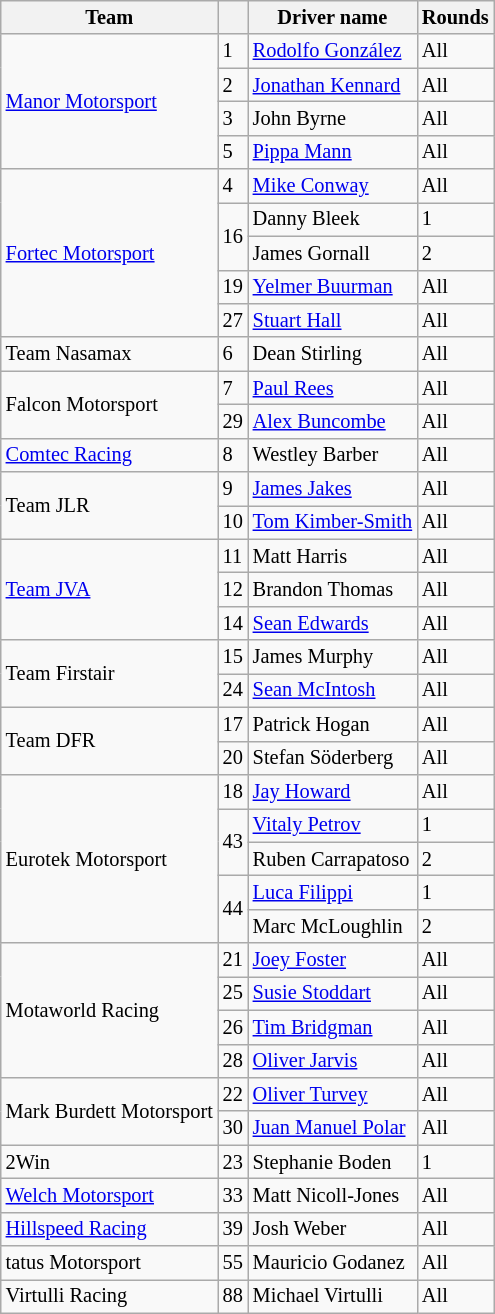<table class="wikitable" style="font-size: 85%">
<tr>
<th>Team</th>
<th></th>
<th>Driver name</th>
<th>Rounds</th>
</tr>
<tr>
<td rowspan=4><a href='#'>Manor Motorsport</a></td>
<td>1</td>
<td> <a href='#'>Rodolfo González</a></td>
<td>All</td>
</tr>
<tr>
<td>2</td>
<td> <a href='#'>Jonathan Kennard</a></td>
<td>All</td>
</tr>
<tr>
<td>3</td>
<td> John Byrne</td>
<td>All</td>
</tr>
<tr>
<td>5</td>
<td> <a href='#'>Pippa Mann</a></td>
<td>All</td>
</tr>
<tr>
<td rowspan=5><a href='#'>Fortec Motorsport</a></td>
<td>4</td>
<td> <a href='#'>Mike Conway</a></td>
<td>All</td>
</tr>
<tr>
<td rowspan=2>16</td>
<td> Danny Bleek</td>
<td>1</td>
</tr>
<tr>
<td> James Gornall</td>
<td>2</td>
</tr>
<tr>
<td>19</td>
<td> <a href='#'>Yelmer Buurman</a></td>
<td>All</td>
</tr>
<tr>
<td>27</td>
<td> <a href='#'>Stuart Hall</a></td>
<td>All</td>
</tr>
<tr>
<td>Team Nasamax</td>
<td>6</td>
<td> Dean Stirling</td>
<td>All</td>
</tr>
<tr>
<td rowspan=2>Falcon Motorsport</td>
<td>7</td>
<td> <a href='#'>Paul Rees</a></td>
<td>All</td>
</tr>
<tr>
<td>29</td>
<td> <a href='#'>Alex Buncombe</a></td>
<td>All</td>
</tr>
<tr>
<td><a href='#'>Comtec Racing</a></td>
<td>8</td>
<td> Westley Barber</td>
<td>All</td>
</tr>
<tr>
<td rowspan=2>Team JLR</td>
<td>9</td>
<td> <a href='#'>James Jakes</a></td>
<td>All</td>
</tr>
<tr>
<td>10</td>
<td> <a href='#'>Tom Kimber-Smith</a></td>
<td>All</td>
</tr>
<tr>
<td rowspan=3><a href='#'>Team JVA</a></td>
<td>11</td>
<td> Matt Harris</td>
<td>All</td>
</tr>
<tr>
<td>12</td>
<td> Brandon Thomas</td>
<td>All</td>
</tr>
<tr>
<td>14</td>
<td> <a href='#'>Sean Edwards</a></td>
<td>All</td>
</tr>
<tr>
<td rowspan=2>Team Firstair</td>
<td>15</td>
<td> James Murphy</td>
<td>All</td>
</tr>
<tr>
<td>24</td>
<td> <a href='#'>Sean McIntosh</a></td>
<td>All</td>
</tr>
<tr>
<td rowspan=2>Team DFR</td>
<td>17</td>
<td> Patrick Hogan</td>
<td>All</td>
</tr>
<tr>
<td>20</td>
<td> Stefan Söderberg</td>
<td>All</td>
</tr>
<tr>
<td rowspan=5>Eurotek Motorsport</td>
<td>18</td>
<td> <a href='#'>Jay Howard</a></td>
<td>All</td>
</tr>
<tr>
<td rowspan=2>43</td>
<td> <a href='#'>Vitaly Petrov</a></td>
<td>1</td>
</tr>
<tr>
<td> Ruben Carrapatoso</td>
<td>2</td>
</tr>
<tr>
<td rowspan=2 align="right">44</td>
<td> <a href='#'>Luca Filippi</a></td>
<td>1</td>
</tr>
<tr>
<td> Marc McLoughlin</td>
<td>2</td>
</tr>
<tr>
<td rowspan=4>Motaworld Racing</td>
<td>21</td>
<td> <a href='#'>Joey Foster</a></td>
<td>All</td>
</tr>
<tr>
<td>25</td>
<td> <a href='#'>Susie Stoddart</a></td>
<td>All</td>
</tr>
<tr>
<td>26</td>
<td> <a href='#'>Tim Bridgman</a></td>
<td>All</td>
</tr>
<tr>
<td>28</td>
<td> <a href='#'>Oliver Jarvis</a></td>
<td>All</td>
</tr>
<tr>
<td rowspan=2>Mark Burdett Motorsport</td>
<td>22</td>
<td> <a href='#'>Oliver Turvey</a></td>
<td>All</td>
</tr>
<tr>
<td>30</td>
<td> <a href='#'>Juan Manuel Polar</a></td>
<td>All</td>
</tr>
<tr>
<td>2Win</td>
<td>23</td>
<td> Stephanie Boden</td>
<td>1</td>
</tr>
<tr>
<td><a href='#'>Welch Motorsport</a></td>
<td>33</td>
<td> Matt Nicoll-Jones</td>
<td>All</td>
</tr>
<tr>
<td><a href='#'>Hillspeed Racing</a></td>
<td>39</td>
<td> Josh Weber</td>
<td>All</td>
</tr>
<tr>
<td>tatus Motorsport</td>
<td>55</td>
<td> Mauricio Godanez</td>
<td>All</td>
</tr>
<tr>
<td>Virtulli Racing</td>
<td>88</td>
<td> Michael Virtulli</td>
<td>All</td>
</tr>
</table>
